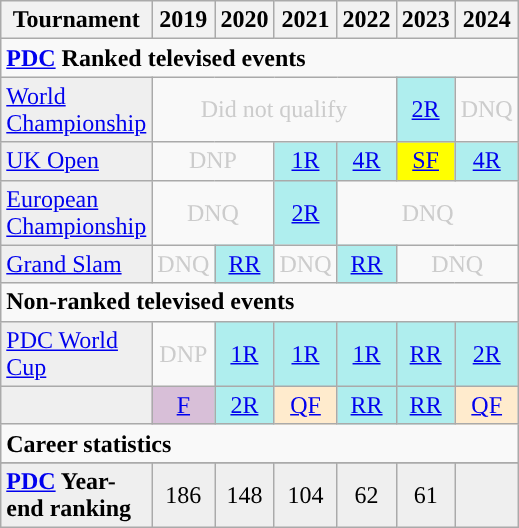<table class="wikitable" style="width:20%; margin:0">
<tr>
<th>Tournament</th>
<th>2019</th>
<th>2020</th>
<th>2021</th>
<th>2022</th>
<th>2023</th>
<th>2024</th>
</tr>
<tr>
<td colspan="31" align="left"><strong><a href='#'>PDC</a> Ranked televised events</strong></td>
</tr>
<tr>
<td style="background:#efefef;"><a href='#'>World Championship</a></td>
<td colspan="4" style="text-align:center; color:#ccc;">Did not qualify</td>
<td style="text-align:center; background:#afeeee;"><a href='#'>2R</a></td>
<td style="text-align:center; color:#ccc;">DNQ</td>
</tr>
<tr>
<td style="background:#efefef;"><a href='#'>UK Open</a></td>
<td colspan="2" style="text-align:center; color:#ccc;">DNP</td>
<td style="text-align:center; background:#afeeee;"><a href='#'>1R</a></td>
<td style="text-align:center; background:#afeeee;"><a href='#'>4R</a></td>
<td style="text-align:center; background:yellow;"><a href='#'>SF</a></td>
<td style="text-align:center; background:#afeeee;"><a href='#'>4R</a></td>
</tr>
<tr>
<td style="background:#efefef;"><a href='#'>European Championship</a></td>
<td colspan="2" style="text-align:center; color:#ccc;">DNQ</td>
<td style="text-align:center; background:#afeeee;"><a href='#'>2R</a></td>
<td colspan="3" style="text-align:center; color:#ccc;">DNQ</td>
</tr>
<tr>
<td style="background:#efefef;"><a href='#'>Grand Slam</a></td>
<td style="text-align:center; color:#ccc;">DNQ</td>
<td style="text-align:center; background:#afeeee;"><a href='#'>RR</a></td>
<td style="text-align:center; color:#ccc;">DNQ</td>
<td style="text-align:center; background:#afeeee;"><a href='#'>RR</a></td>
<td colspan="2" style="text-align:center; color:#ccc;">DNQ</td>
</tr>
<tr>
<td colspan="15" align="left"><strong>Non-ranked televised events</strong></td>
</tr>
<tr>
<td style="background:#efefef;"><a href='#'>PDC World Cup</a></td>
<td style="text-align:center; color:#ccc;">DNP</td>
<td style="text-align:center; background:#afeeee;"><a href='#'>1R</a></td>
<td style="text-align:center; background:#afeeee;"><a href='#'>1R</a></td>
<td style="text-align:center; background:#afeeee;"><a href='#'>1R</a></td>
<td style="text-align:center; background:#afeeee;"><a href='#'>RR</a></td>
<td style="text-align:center; background:#afeeee;"><a href='#'>2R</a></td>
</tr>
<tr>
<td style="background:#efefef;"></td>
<td style="text-align:center; background:thistle;"><a href='#'>F</a></td>
<td style="text-align:center; background:#afeeee;"><a href='#'>2R</a></td>
<td style="text-align:center; background:#ffebcd;"><a href='#'>QF</a></td>
<td style="text-align:center; background:#afeeee;"><a href='#'>RR</a></td>
<td style="text-align:center; background:#afeeee;"><a href='#'>RR</a></td>
<td style="text-align:center; background:#ffebcd;"><a href='#'>QF</a></td>
</tr>
<tr>
<td colspan="14" align="left"><strong>Career statistics</strong></td>
</tr>
<tr>
</tr>
<tr bgcolor="efefef">
<td align="left"><strong><a href='#'>PDC</a> Year-end ranking</strong></td>
<td style="text-align:center;">186</td>
<td style="text-align:center;">148</td>
<td style="text-align:center;">104 <br></td>
<td style="text-align:center;">62</td>
<td style="text-align:center;">61</td>
<td></td>
</tr>
</table>
